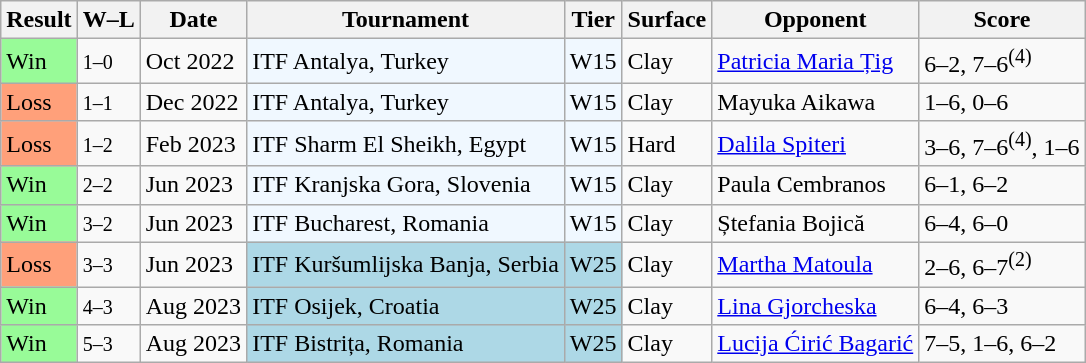<table class="sortable wikitable">
<tr>
<th>Result</th>
<th class="unsortable">W–L</th>
<th>Date</th>
<th>Tournament</th>
<th>Tier</th>
<th>Surface</th>
<th>Opponent</th>
<th class="unsortable">Score</th>
</tr>
<tr>
<td style="background:#98fb98;">Win</td>
<td><small>1–0</small></td>
<td>Oct 2022</td>
<td style="background:#f0f8ff;">ITF Antalya, Turkey</td>
<td style="background:#f0f8ff;">W15</td>
<td>Clay</td>
<td> <a href='#'>Patricia Maria Țig</a></td>
<td>6–2, 7–6<sup>(4)</sup></td>
</tr>
<tr>
<td style="background:#ffa07a;">Loss</td>
<td><small>1–1</small></td>
<td>Dec 2022</td>
<td style="background:#f0f8ff;">ITF Antalya, Turkey</td>
<td style="background:#f0f8ff;">W15</td>
<td>Clay</td>
<td> Mayuka Aikawa</td>
<td>1–6, 0–6</td>
</tr>
<tr>
<td style="background:#ffa07a;">Loss</td>
<td><small>1–2</small></td>
<td>Feb 2023</td>
<td style="background: #f0f8ff;">ITF Sharm El Sheikh, Egypt</td>
<td style="background: #f0f8ff;">W15</td>
<td>Hard</td>
<td> <a href='#'>Dalila Spiteri</a></td>
<td>3–6, 7–6<sup>(4)</sup>, 1–6</td>
</tr>
<tr>
<td style="background:#98fb98;">Win</td>
<td><small>2–2</small></td>
<td>Jun 2023</td>
<td style="background:#f0f8ff;">ITF Kranjska Gora, Slovenia</td>
<td style="background:#f0f8ff;">W15</td>
<td>Clay</td>
<td> Paula Cembranos</td>
<td>6–1, 6–2</td>
</tr>
<tr>
<td style="background:#98fb98;">Win</td>
<td><small>3–2</small></td>
<td>Jun 2023</td>
<td style="background:#f0f8ff;">ITF Bucharest, Romania</td>
<td style="background:#f0f8ff;">W15</td>
<td>Clay</td>
<td> Ștefania Bojică</td>
<td>6–4, 6–0</td>
</tr>
<tr>
<td style="background:#ffa07a;">Loss</td>
<td><small>3–3</small></td>
<td>Jun 2023</td>
<td style="background:lightblue;">ITF Kuršumlijska Banja, Serbia</td>
<td style="background:lightblue;">W25</td>
<td>Clay</td>
<td> <a href='#'>Martha Matoula</a></td>
<td>2–6, 6–7<sup>(2)</sup></td>
</tr>
<tr>
<td style="background:#98fb98;">Win</td>
<td><small>4–3</small></td>
<td>Aug 2023</td>
<td style="background:lightblue">ITF Osijek, Croatia</td>
<td style="background:lightblue">W25</td>
<td>Clay</td>
<td> <a href='#'>Lina Gjorcheska</a></td>
<td>6–4, 6–3</td>
</tr>
<tr>
<td style="background:#98fb98;">Win</td>
<td><small>5–3</small></td>
<td>Aug 2023</td>
<td style="background:lightblue;">ITF Bistrița, Romania</td>
<td style="background:lightblue;">W25</td>
<td>Clay</td>
<td> <a href='#'>Lucija Ćirić Bagarić</a></td>
<td>7–5, 1–6, 6–2</td>
</tr>
</table>
